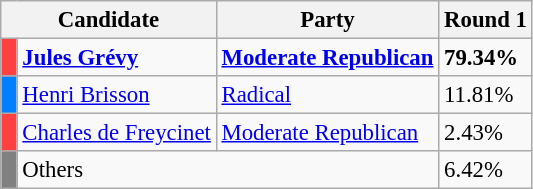<table class="wikitable" style="font-size: 95%">
<tr>
<th colspan=2>Candidate</th>
<th>Party</th>
<th>Round 1</th>
</tr>
<tr>
<td bgcolor="#FF4040"> </td>
<td><strong><a href='#'>Jules Grévy</a></strong></td>
<td><a href='#'><strong>Moderate Republican</strong></a></td>
<td><strong>79.34%</strong></td>
</tr>
<tr>
<td bgcolor="#0080FF"> </td>
<td><a href='#'>Henri Brisson</a></td>
<td><a href='#'>Radical</a></td>
<td>11.81%</td>
</tr>
<tr>
<td bgcolor="#FF4040"> </td>
<td><a href='#'>Charles de Freycinet</a></td>
<td><a href='#'>Moderate Republican</a></td>
<td>2.43%</td>
</tr>
<tr>
<td bgcolor="gray"> </td>
<td colspan="2">Others</td>
<td>6.42%</td>
</tr>
</table>
